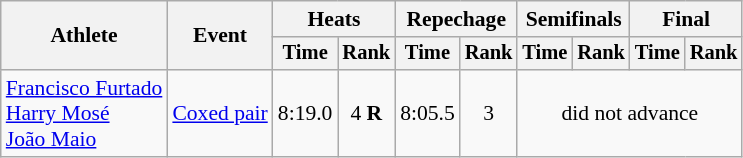<table class="wikitable" style="font-size:90%">
<tr>
<th rowspan="2">Athlete</th>
<th rowspan="2">Event</th>
<th colspan="2">Heats</th>
<th colspan="2">Repechage</th>
<th colspan="2">Semifinals</th>
<th colspan="2">Final</th>
</tr>
<tr style="font-size:95%">
<th>Time</th>
<th>Rank</th>
<th>Time</th>
<th>Rank</th>
<th>Time</th>
<th>Rank</th>
<th>Time</th>
<th>Rank</th>
</tr>
<tr align=center>
<td align=left><a href='#'>Francisco Furtado</a><br><a href='#'>Harry Mosé</a><br><a href='#'>João Maio</a></td>
<td align=left><a href='#'>Coxed pair</a></td>
<td>8:19.0</td>
<td>4 <strong>R</strong></td>
<td>8:05.5</td>
<td>3</td>
<td colspan="4"  align="center">did not advance</td>
</tr>
</table>
